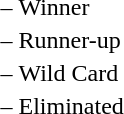<table>
<tr>
<td> –</td>
<td>Winner</td>
</tr>
<tr>
<td> –</td>
<td>Runner-up</td>
</tr>
<tr>
<td> –</td>
<td>Wild Card</td>
</tr>
<tr>
<td> –</td>
<td>Eliminated</td>
</tr>
</table>
